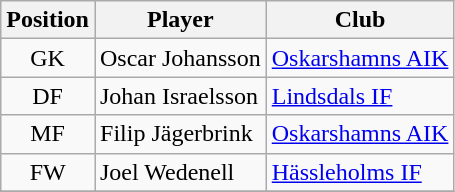<table class="wikitable" style="text-align:center;float:left;margin-right:1em;">
<tr>
<th>Position</th>
<th>Player</th>
<th>Club</th>
</tr>
<tr>
<td>GK</td>
<td align="left"> Oscar Johansson</td>
<td align="left"><a href='#'>Oskarshamns AIK</a></td>
</tr>
<tr>
<td>DF</td>
<td align="left"> Johan Israelsson</td>
<td align="left"><a href='#'>Lindsdals IF</a></td>
</tr>
<tr>
<td>MF</td>
<td align="left"> Filip Jägerbrink</td>
<td align="left"><a href='#'>Oskarshamns AIK</a></td>
</tr>
<tr>
<td>FW</td>
<td align="left"> Joel Wedenell</td>
<td align="left"><a href='#'>Hässleholms IF</a></td>
</tr>
<tr>
</tr>
</table>
